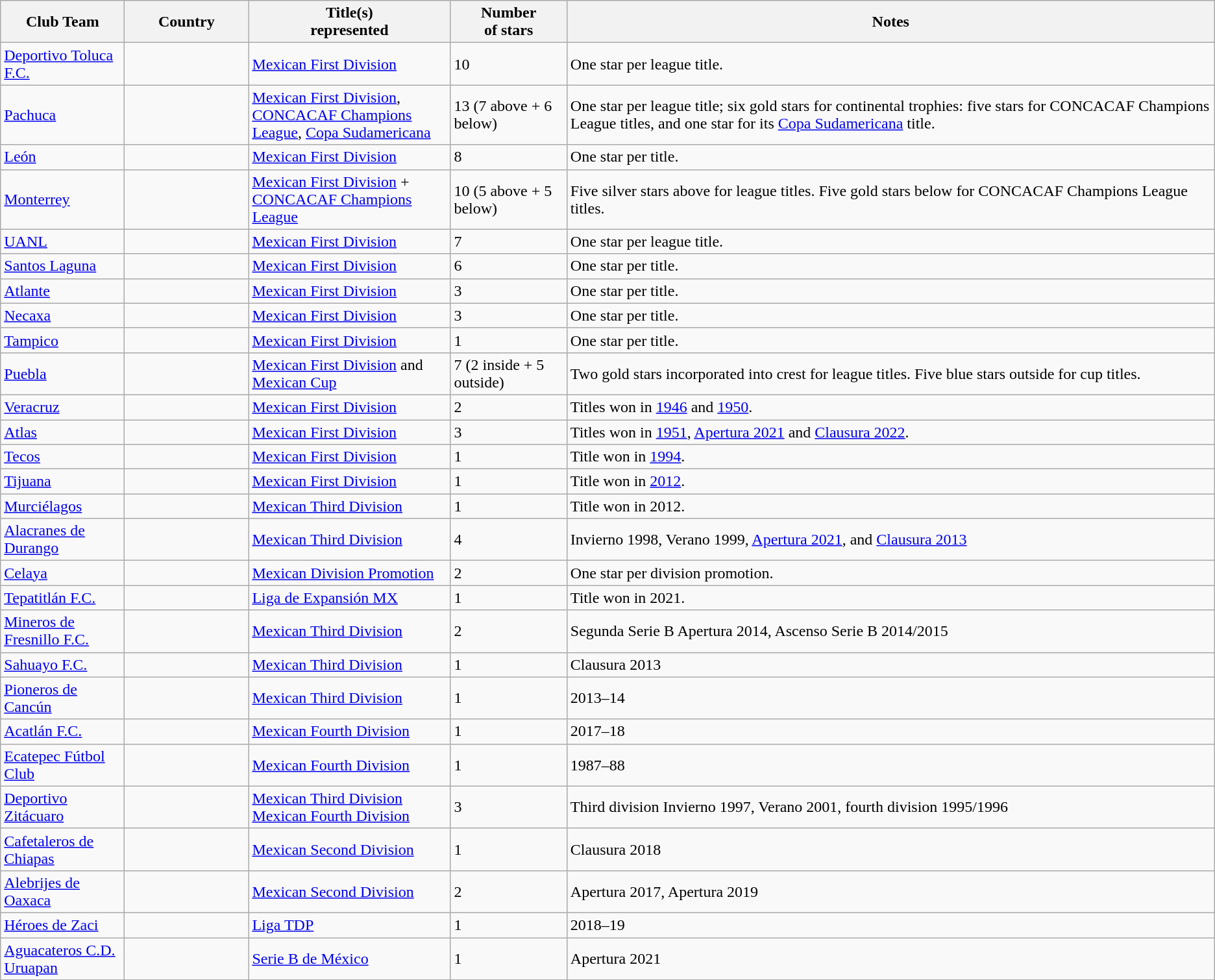<table class="wikitable sortable">
<tr>
<th width=120>Club Team</th>
<th width=120>Country</th>
<th width=200>Title(s)<br>represented</th>
<th>Number<br>of stars</th>
<th class="unsortable">Notes</th>
</tr>
<tr>
<td><a href='#'>Deportivo Toluca F.C.</a></td>
<td></td>
<td><a href='#'>Mexican First Division</a></td>
<td>10</td>
<td>One star per league title.</td>
</tr>
<tr>
<td><a href='#'>Pachuca</a></td>
<td></td>
<td><a href='#'>Mexican First Division</a>, <a href='#'>CONCACAF Champions League</a>, <a href='#'>Copa Sudamericana</a></td>
<td>13 (7 above + 6 below)</td>
<td>One star per league title; six gold stars for continental trophies: five stars for CONCACAF Champions League titles, and one star for its <a href='#'>Copa Sudamericana</a> title.</td>
</tr>
<tr>
<td><a href='#'>León</a></td>
<td></td>
<td><a href='#'>Mexican First Division</a></td>
<td>8</td>
<td>One star per title.</td>
</tr>
<tr>
<td><a href='#'>Monterrey</a></td>
<td></td>
<td><a href='#'>Mexican First Division</a> + <a href='#'>CONCACAF Champions League</a></td>
<td>10 (5 above + 5 below)</td>
<td>Five silver stars above for league titles. Five gold stars below for CONCACAF Champions League titles.</td>
</tr>
<tr>
<td><a href='#'>UANL</a></td>
<td></td>
<td><a href='#'>Mexican First Division</a></td>
<td>7</td>
<td>One star per league title.</td>
</tr>
<tr>
<td><a href='#'>Santos Laguna</a></td>
<td></td>
<td><a href='#'>Mexican First Division</a></td>
<td>6</td>
<td>One star per title.</td>
</tr>
<tr>
<td><a href='#'>Atlante</a></td>
<td></td>
<td><a href='#'>Mexican First Division</a></td>
<td>3</td>
<td>One star per title.</td>
</tr>
<tr>
<td><a href='#'>Necaxa</a></td>
<td></td>
<td><a href='#'>Mexican First Division</a></td>
<td>3</td>
<td>One star per title.</td>
</tr>
<tr>
<td><a href='#'>Tampico</a></td>
<td></td>
<td><a href='#'>Mexican First Division</a></td>
<td>1</td>
<td>One star per title.</td>
</tr>
<tr>
<td><a href='#'>Puebla</a></td>
<td></td>
<td><a href='#'>Mexican First Division</a> and <a href='#'>Mexican Cup</a></td>
<td>7 (2 inside + 5 outside)</td>
<td>Two gold stars incorporated into crest for league titles. Five blue stars outside for cup titles.</td>
</tr>
<tr>
<td><a href='#'>Veracruz</a></td>
<td></td>
<td><a href='#'>Mexican First Division</a></td>
<td>2</td>
<td>Titles won in <a href='#'>1946</a> and <a href='#'>1950</a>.</td>
</tr>
<tr>
<td><a href='#'>Atlas</a></td>
<td></td>
<td><a href='#'>Mexican First Division</a></td>
<td>3</td>
<td>Titles won in <a href='#'>1951</a>, <a href='#'>Apertura 2021</a> and <a href='#'>Clausura 2022</a>.</td>
</tr>
<tr>
<td><a href='#'>Tecos</a></td>
<td></td>
<td><a href='#'>Mexican First Division</a></td>
<td>1</td>
<td>Title won in <a href='#'>1994</a>.</td>
</tr>
<tr>
<td><a href='#'>Tijuana</a></td>
<td></td>
<td><a href='#'>Mexican First Division</a></td>
<td>1</td>
<td>Title won in <a href='#'>2012</a>.</td>
</tr>
<tr>
<td><a href='#'>Murciélagos</a></td>
<td></td>
<td><a href='#'>Mexican Third Division</a></td>
<td>1</td>
<td>Title won in 2012.</td>
</tr>
<tr>
<td><a href='#'>Alacranes de Durango</a></td>
<td></td>
<td><a href='#'>Mexican Third Division</a></td>
<td>4</td>
<td>Invierno 1998, Verano 1999, <a href='#'>Apertura 2021</a>, and <a href='#'>Clausura 2013</a></td>
</tr>
<tr>
<td><a href='#'>Celaya</a></td>
<td></td>
<td><a href='#'>Mexican Division Promotion</a></td>
<td>2</td>
<td>One star per division promotion.</td>
</tr>
<tr>
<td><a href='#'>Tepatitlán F.C.</a></td>
<td></td>
<td><a href='#'>Liga de Expansión MX</a></td>
<td>1</td>
<td>Title won in 2021.</td>
</tr>
<tr>
<td><a href='#'>Mineros de Fresnillo F.C.</a></td>
<td></td>
<td><a href='#'>Mexican Third Division</a></td>
<td>2</td>
<td>Segunda Serie B Apertura 2014, Ascenso Serie B 2014/2015</td>
</tr>
<tr>
<td><a href='#'>Sahuayo F.C.</a></td>
<td></td>
<td><a href='#'>Mexican Third Division</a></td>
<td>1</td>
<td>Clausura 2013</td>
</tr>
<tr>
<td><a href='#'>Pioneros de Cancún</a></td>
<td></td>
<td><a href='#'>Mexican Third Division</a></td>
<td>1</td>
<td>2013–14</td>
</tr>
<tr>
<td><a href='#'>Acatlán F.C.</a></td>
<td></td>
<td><a href='#'>Mexican Fourth Division</a></td>
<td>1</td>
<td>2017–18</td>
</tr>
<tr>
<td><a href='#'>Ecatepec Fútbol Club</a></td>
<td></td>
<td><a href='#'>Mexican Fourth Division</a></td>
<td>1</td>
<td>1987–88</td>
</tr>
<tr>
<td><a href='#'>Deportivo Zitácuaro</a></td>
<td></td>
<td><a href='#'>Mexican Third Division</a> <a href='#'>Mexican Fourth Division</a></td>
<td>3</td>
<td>Third division Invierno 1997, Verano 2001, fourth division 1995/1996</td>
</tr>
<tr>
<td><a href='#'>Cafetaleros de Chiapas</a></td>
<td></td>
<td><a href='#'>Mexican Second Division</a></td>
<td>1</td>
<td>Clausura 2018</td>
</tr>
<tr>
<td><a href='#'>Alebrijes de Oaxaca</a></td>
<td></td>
<td><a href='#'>Mexican Second Division</a></td>
<td>2</td>
<td>Apertura 2017, Apertura 2019</td>
</tr>
<tr>
<td><a href='#'>Héroes de Zaci</a></td>
<td></td>
<td><a href='#'>Liga TDP</a></td>
<td>1</td>
<td>2018–19</td>
</tr>
<tr>
<td><a href='#'>Aguacateros C.D. Uruapan</a></td>
<td></td>
<td><a href='#'>Serie B de México</a></td>
<td>1</td>
<td>Apertura 2021</td>
</tr>
</table>
